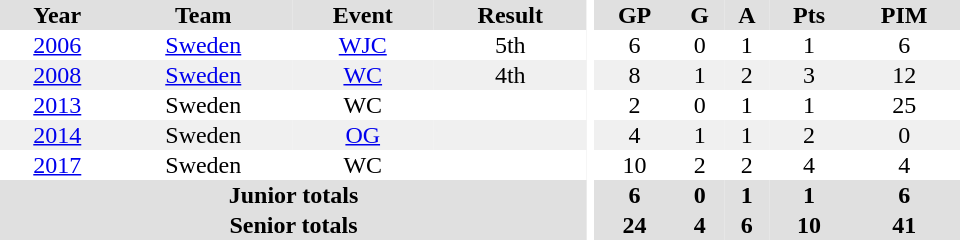<table border="0" cellpadding="1" cellspacing="0" ID="Table3" style="text-align:center; width:40em;">
<tr bgcolor="#e0e0e0">
<th>Year</th>
<th>Team</th>
<th>Event</th>
<th>Result</th>
<th rowspan="99" bgcolor="#ffffff"></th>
<th>GP</th>
<th>G</th>
<th>A</th>
<th>Pts</th>
<th>PIM</th>
</tr>
<tr>
<td><a href='#'>2006</a></td>
<td><a href='#'>Sweden</a></td>
<td><a href='#'>WJC</a></td>
<td>5th</td>
<td>6</td>
<td>0</td>
<td>1</td>
<td>1</td>
<td>6</td>
</tr>
<tr bgcolor="#f0f0f0">
<td><a href='#'>2008</a></td>
<td><a href='#'>Sweden</a></td>
<td><a href='#'>WC</a></td>
<td>4th</td>
<td>8</td>
<td>1</td>
<td>2</td>
<td>3</td>
<td>12</td>
</tr>
<tr>
<td><a href='#'>2013</a></td>
<td>Sweden</td>
<td>WC</td>
<td></td>
<td>2</td>
<td>0</td>
<td>1</td>
<td>1</td>
<td>25</td>
</tr>
<tr bgcolor="#f0f0f0">
<td><a href='#'>2014</a></td>
<td>Sweden</td>
<td><a href='#'>OG</a></td>
<td></td>
<td>4</td>
<td>1</td>
<td>1</td>
<td>2</td>
<td>0</td>
</tr>
<tr>
<td><a href='#'>2017</a></td>
<td>Sweden</td>
<td>WC</td>
<td></td>
<td>10</td>
<td>2</td>
<td>2</td>
<td>4</td>
<td>4</td>
</tr>
<tr bgcolor="#e0e0e0">
<th colspan="4">Junior totals</th>
<th>6</th>
<th>0</th>
<th>1</th>
<th>1</th>
<th>6</th>
</tr>
<tr bgcolor="#e0e0e0">
<th colspan="4">Senior totals</th>
<th>24</th>
<th>4</th>
<th>6</th>
<th>10</th>
<th>41</th>
</tr>
</table>
